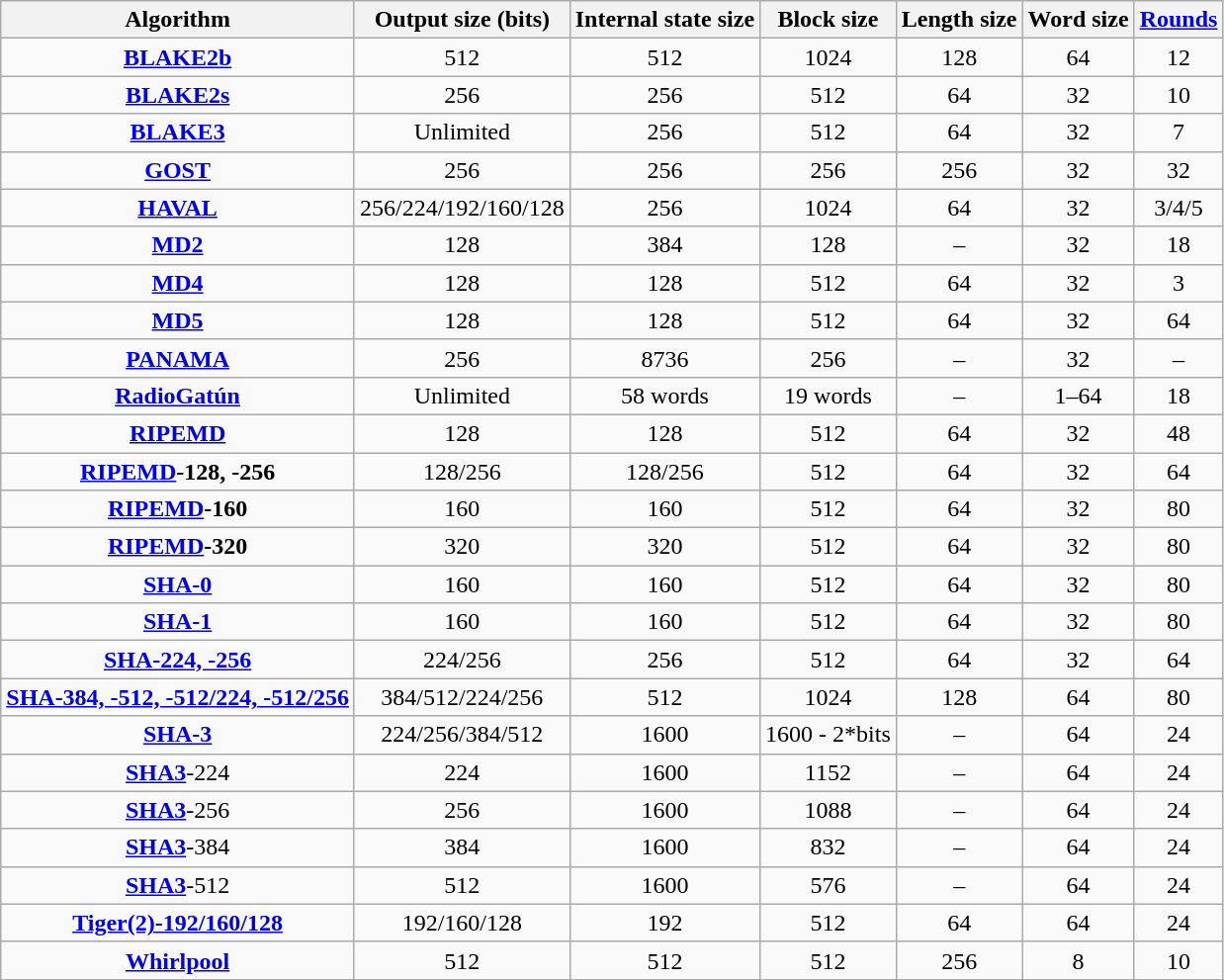<table class="wikitable sortable" style="text-align: center">
<tr>
<th data-sort-type=text>Algorithm</th>
<th data-sort-type=number>Output size (bits)</th>
<th data-sort-type=number>Internal state size</th>
<th data-sort-type=number>Block size</th>
<th data-sort-type=number>Length size</th>
<th data-sort-type=number>Word size</th>
<th data-sort-type=number><a href='#'>Rounds</a></th>
</tr>
<tr>
<td><strong><a href='#'>BLAKE2b</a></strong></td>
<td>512</td>
<td>512</td>
<td>1024</td>
<td>128</td>
<td>64</td>
<td>12</td>
</tr>
<tr>
<td><strong><a href='#'>BLAKE2s</a></strong></td>
<td>256</td>
<td>256</td>
<td>512</td>
<td>64</td>
<td>32</td>
<td>10</td>
</tr>
<tr>
<td><strong><a href='#'>BLAKE3</a></strong></td>
<td>Unlimited</td>
<td>256</td>
<td>512</td>
<td>64</td>
<td>32</td>
<td>7</td>
</tr>
<tr>
<td><strong><a href='#'>GOST</a></strong></td>
<td>256</td>
<td>256</td>
<td>256</td>
<td>256</td>
<td>32</td>
<td>32</td>
</tr>
<tr>
<td><strong><a href='#'>HAVAL</a></strong></td>
<td>256/224/192/160/128</td>
<td>256</td>
<td>1024</td>
<td>64</td>
<td>32</td>
<td>3/4/5</td>
</tr>
<tr>
<td><strong><a href='#'>MD2</a></strong></td>
<td>128</td>
<td>384</td>
<td>128</td>
<td>–</td>
<td>32</td>
<td>18</td>
</tr>
<tr>
<td><strong><a href='#'>MD4</a></strong></td>
<td>128</td>
<td>128</td>
<td>512</td>
<td>64</td>
<td>32</td>
<td>3</td>
</tr>
<tr>
<td><strong><a href='#'>MD5</a></strong></td>
<td>128</td>
<td>128</td>
<td>512</td>
<td>64</td>
<td>32</td>
<td>64</td>
</tr>
<tr>
<td><strong><a href='#'>PANAMA</a></strong></td>
<td>256</td>
<td>8736</td>
<td>256</td>
<td>–</td>
<td>32</td>
<td>–</td>
</tr>
<tr>
<td><strong><a href='#'>RadioGatún</a></strong></td>
<td>Unlimited</td>
<td>58 words</td>
<td>19 words</td>
<td>–</td>
<td>1–64</td>
<td>18</td>
</tr>
<tr>
<td><strong><a href='#'>RIPEMD</a></strong></td>
<td>128</td>
<td>128</td>
<td>512</td>
<td>64</td>
<td>32</td>
<td>48</td>
</tr>
<tr>
<td><strong><a href='#'>RIPEMD</a>-128, -256</strong></td>
<td>128/256</td>
<td>128/256</td>
<td>512</td>
<td>64</td>
<td>32</td>
<td>64</td>
</tr>
<tr>
<td><strong><a href='#'>RIPEMD</a>-160</strong></td>
<td>160</td>
<td>160</td>
<td>512</td>
<td>64</td>
<td>32</td>
<td>80</td>
</tr>
<tr>
<td><strong><a href='#'>RIPEMD</a>-320</strong></td>
<td>320</td>
<td>320</td>
<td>512</td>
<td>64</td>
<td>32</td>
<td>80</td>
</tr>
<tr>
<td><strong><a href='#'>SHA-0</a></strong></td>
<td>160</td>
<td>160</td>
<td>512</td>
<td>64</td>
<td>32</td>
<td>80</td>
</tr>
<tr>
<td><strong><a href='#'>SHA-1</a></strong></td>
<td>160</td>
<td>160</td>
<td>512</td>
<td>64</td>
<td>32</td>
<td>80</td>
</tr>
<tr>
<td><strong><a href='#'>SHA-224, -256</a></strong></td>
<td>224/256</td>
<td>256</td>
<td>512</td>
<td>64</td>
<td>32</td>
<td>64</td>
</tr>
<tr>
<td><strong><a href='#'>SHA-384, -512, -512/224, -512/256</a></strong></td>
<td>384/512/224/256</td>
<td>512</td>
<td>1024</td>
<td>128</td>
<td>64</td>
<td>80</td>
</tr>
<tr>
<td><strong><a href='#'>SHA-3</a></strong></td>
<td>224/256/384/512</td>
<td>1600</td>
<td>1600 - 2*bits</td>
<td>–</td>
<td>64</td>
<td>24</td>
</tr>
<tr>
<td><strong><a href='#'>SHA3</a></strong>-224</td>
<td>224</td>
<td>1600</td>
<td>1152</td>
<td>–</td>
<td>64</td>
<td>24</td>
</tr>
<tr>
<td><strong><a href='#'>SHA3</a></strong>-256</td>
<td>256</td>
<td>1600</td>
<td>1088</td>
<td>–</td>
<td>64</td>
<td>24</td>
</tr>
<tr>
<td><strong><a href='#'>SHA3</a></strong>-384</td>
<td>384</td>
<td>1600</td>
<td>832</td>
<td>–</td>
<td>64</td>
<td>24</td>
</tr>
<tr>
<td><strong><a href='#'>SHA3</a></strong>-512</td>
<td>512</td>
<td>1600</td>
<td>576</td>
<td>–</td>
<td>64</td>
<td>24</td>
</tr>
<tr>
<td><strong><a href='#'>Tiger(2)-192/160/128</a></strong></td>
<td>192/160/128</td>
<td>192</td>
<td>512</td>
<td>64</td>
<td>64</td>
<td>24</td>
</tr>
<tr>
<td><strong><a href='#'>Whirlpool</a></strong></td>
<td>512</td>
<td>512</td>
<td>512</td>
<td>256</td>
<td>8</td>
<td>10</td>
</tr>
</table>
